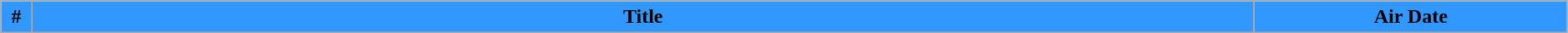<table class="wikitable plainrowheaders" width="99%" style="background:#FFFFFF;">
<tr>
<th width="2%" style="background:#3198FF;">#</th>
<th style="background:#3198FF;">Title</th>
<th width="20%" style="background:#3198FF;">Air Date<br>











</th>
</tr>
</table>
